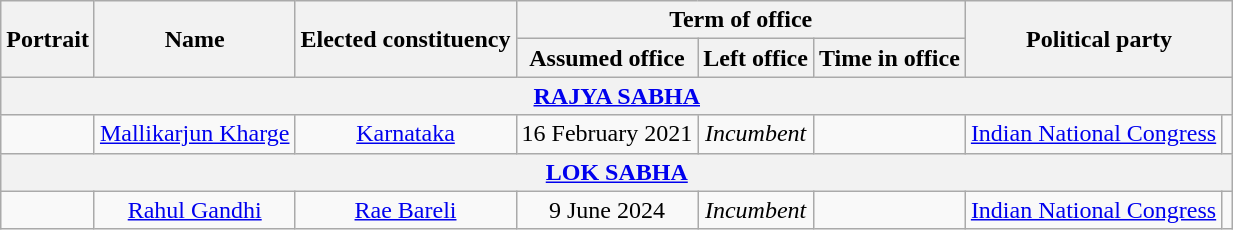<table class="wikitable" style="text-align:center">
<tr>
<th rowspan=2>Portrait</th>
<th rowspan=2>Name</th>
<th rowspan=2>Elected constituency</th>
<th colspan=3>Term of office</th>
<th rowspan=2 colspan=2>Political party</th>
</tr>
<tr>
<th>Assumed office</th>
<th>Left office</th>
<th>Time in office</th>
</tr>
<tr>
<th colspan=8><a href='#'>RAJYA SABHA</a></th>
</tr>
<tr>
<td></td>
<td><a href='#'>Mallikarjun Kharge</a></td>
<td><a href='#'>Karnataka</a></td>
<td>16 February 2021</td>
<td><em>Incumbent</em></td>
<td></td>
<td><a href='#'>Indian National Congress</a></td>
<td></td>
</tr>
<tr>
<th colspan=8><a href='#'>LOK SABHA</a></th>
</tr>
<tr>
<td></td>
<td><a href='#'>Rahul Gandhi</a></td>
<td><a href='#'>Rae Bareli</a></td>
<td>9 June 2024</td>
<td><em>Incumbent</em></td>
<td></td>
<td><a href='#'>Indian National Congress</a></td>
<td></td>
</tr>
</table>
